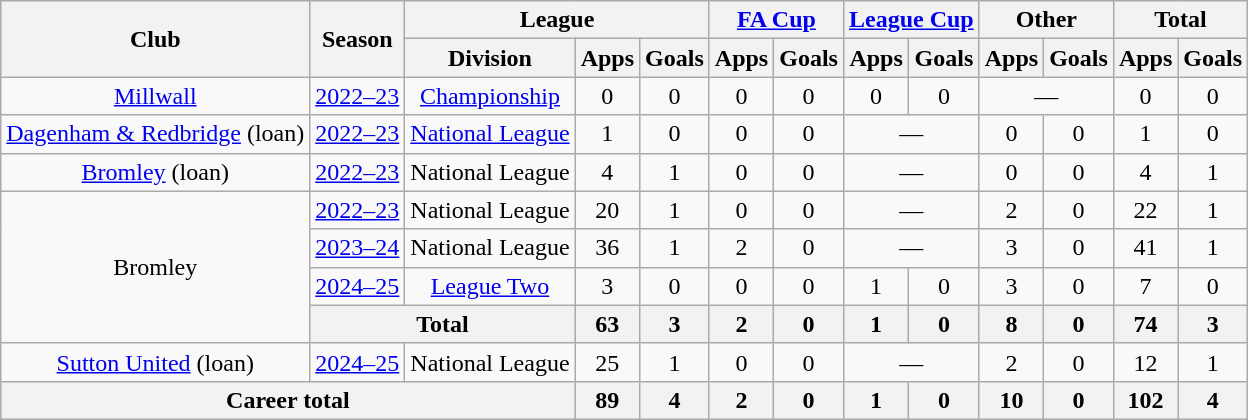<table class="wikitable" style="text-align: center">
<tr>
<th rowspan="2">Club</th>
<th rowspan="2">Season</th>
<th colspan="3">League</th>
<th colspan="2"><a href='#'>FA Cup</a></th>
<th colspan="2"><a href='#'>League Cup</a></th>
<th colspan="2">Other</th>
<th colspan="2">Total</th>
</tr>
<tr>
<th>Division</th>
<th>Apps</th>
<th>Goals</th>
<th>Apps</th>
<th>Goals</th>
<th>Apps</th>
<th>Goals</th>
<th>Apps</th>
<th>Goals</th>
<th>Apps</th>
<th>Goals</th>
</tr>
<tr>
<td><a href='#'>Millwall</a></td>
<td><a href='#'>2022–23</a></td>
<td><a href='#'>Championship</a></td>
<td>0</td>
<td>0</td>
<td>0</td>
<td>0</td>
<td>0</td>
<td>0</td>
<td colspan="2">—</td>
<td>0</td>
<td>0</td>
</tr>
<tr>
<td><a href='#'>Dagenham & Redbridge</a> (loan)</td>
<td><a href='#'>2022–23</a></td>
<td><a href='#'>National League</a></td>
<td>1</td>
<td>0</td>
<td>0</td>
<td>0</td>
<td colspan="2">—</td>
<td>0</td>
<td>0</td>
<td>1</td>
<td>0</td>
</tr>
<tr>
<td><a href='#'>Bromley</a> (loan)</td>
<td><a href='#'>2022–23</a></td>
<td>National League</td>
<td>4</td>
<td>1</td>
<td>0</td>
<td>0</td>
<td colspan="2">—</td>
<td>0</td>
<td>0</td>
<td>4</td>
<td>1</td>
</tr>
<tr>
<td rowspan="4">Bromley</td>
<td><a href='#'>2022–23</a></td>
<td>National League</td>
<td>20</td>
<td>1</td>
<td>0</td>
<td>0</td>
<td colspan="2">—</td>
<td>2</td>
<td>0</td>
<td>22</td>
<td>1</td>
</tr>
<tr>
<td><a href='#'>2023–24</a></td>
<td>National League</td>
<td>36</td>
<td>1</td>
<td>2</td>
<td>0</td>
<td colspan="2">—</td>
<td>3</td>
<td>0</td>
<td>41</td>
<td>1</td>
</tr>
<tr>
<td><a href='#'>2024–25</a></td>
<td><a href='#'>League Two</a></td>
<td>3</td>
<td>0</td>
<td>0</td>
<td>0</td>
<td>1</td>
<td>0</td>
<td>3</td>
<td>0</td>
<td>7</td>
<td>0</td>
</tr>
<tr>
<th colspan="2">Total</th>
<th>63</th>
<th>3</th>
<th>2</th>
<th>0</th>
<th>1</th>
<th>0</th>
<th>8</th>
<th>0</th>
<th>74</th>
<th>3</th>
</tr>
<tr>
<td><a href='#'>Sutton United</a> (loan)</td>
<td><a href='#'>2024–25</a></td>
<td>National League</td>
<td>25</td>
<td>1</td>
<td>0</td>
<td>0</td>
<td colspan="2">—</td>
<td>2</td>
<td>0</td>
<td>12</td>
<td>1</td>
</tr>
<tr>
<th colspan="3">Career total</th>
<th>89</th>
<th>4</th>
<th>2</th>
<th>0</th>
<th>1</th>
<th>0</th>
<th>10</th>
<th>0</th>
<th>102</th>
<th>4</th>
</tr>
</table>
